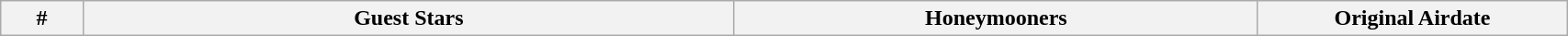<table class="wikitable plainrowheaders" style="width:90%;">
<tr>
<th width=10>#</th>
<th width=130>Guest Stars</th>
<th width=90>Honeymooners</th>
<th width=50>Original Airdate<br>








































</th>
</tr>
</table>
